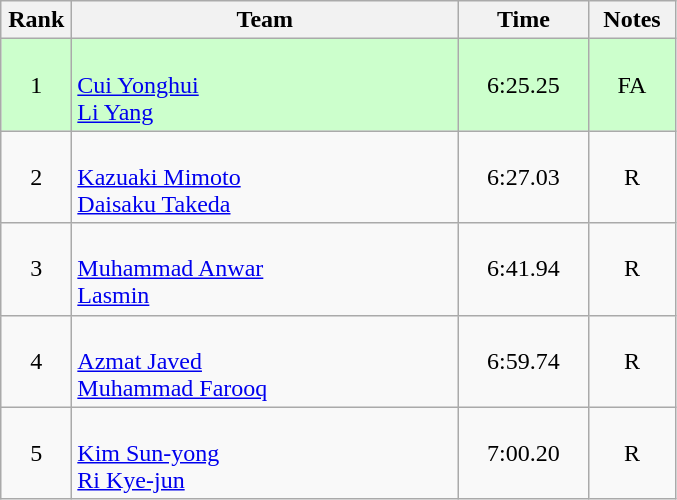<table class=wikitable style="text-align:center">
<tr>
<th width=40>Rank</th>
<th width=250>Team</th>
<th width=80>Time</th>
<th width=50>Notes</th>
</tr>
<tr bgcolor="ccffcc">
<td>1</td>
<td align=left><br><a href='#'>Cui Yonghui</a><br><a href='#'>Li Yang</a></td>
<td>6:25.25</td>
<td>FA</td>
</tr>
<tr>
<td>2</td>
<td align=left><br><a href='#'>Kazuaki Mimoto</a><br><a href='#'>Daisaku Takeda</a></td>
<td>6:27.03</td>
<td>R</td>
</tr>
<tr>
<td>3</td>
<td align=left><br><a href='#'>Muhammad Anwar</a><br><a href='#'>Lasmin</a></td>
<td>6:41.94</td>
<td>R</td>
</tr>
<tr>
<td>4</td>
<td align=left><br><a href='#'>Azmat Javed</a><br><a href='#'>Muhammad Farooq</a></td>
<td>6:59.74</td>
<td>R</td>
</tr>
<tr>
<td>5</td>
<td align=left><br><a href='#'>Kim Sun-yong</a><br><a href='#'>Ri Kye-jun</a></td>
<td>7:00.20</td>
<td>R</td>
</tr>
</table>
